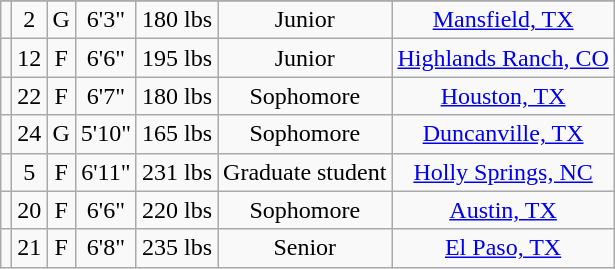<table class="wikitable sortable" style="text-align: center">
<tr align=center>
</tr>
<tr>
<td></td>
<td>2</td>
<td>G</td>
<td>6'3"</td>
<td>180 lbs</td>
<td>Junior</td>
<td><a href='#'>Mansfield, TX</a></td>
</tr>
<tr>
<td></td>
<td>12</td>
<td>F</td>
<td>6'6"</td>
<td>195 lbs</td>
<td>Junior</td>
<td><a href='#'>Highlands Ranch, CO</a></td>
</tr>
<tr>
<td></td>
<td>22</td>
<td>F</td>
<td>6'7"</td>
<td>180 lbs</td>
<td>Sophomore</td>
<td><a href='#'>Houston, TX</a></td>
</tr>
<tr>
<td></td>
<td>24</td>
<td>G</td>
<td>5'10"</td>
<td>165 lbs</td>
<td>Sophomore</td>
<td><a href='#'>Duncanville, TX</a></td>
</tr>
<tr>
<td></td>
<td>5</td>
<td>F</td>
<td>6'11"</td>
<td>231 lbs</td>
<td>Graduate student</td>
<td><a href='#'>Holly Springs, NC</a></td>
</tr>
<tr>
<td></td>
<td>20</td>
<td>F</td>
<td>6'6"</td>
<td>220 lbs</td>
<td>Sophomore</td>
<td><a href='#'>Austin, TX</a></td>
</tr>
<tr>
<td></td>
<td>21</td>
<td>F</td>
<td>6'8"</td>
<td>235 lbs</td>
<td>Senior</td>
<td><a href='#'>El Paso, TX</a></td>
</tr>
</table>
